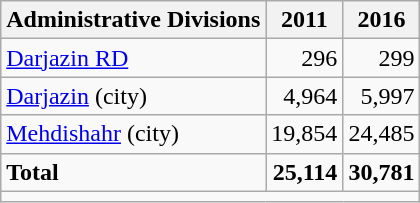<table class="wikitable">
<tr>
<th>Administrative Divisions</th>
<th>2011</th>
<th>2016</th>
</tr>
<tr>
<td><a href='#'>Darjazin RD</a></td>
<td style="text-align: right;">296</td>
<td style="text-align: right;">299</td>
</tr>
<tr>
<td><a href='#'>Darjazin</a> (city)</td>
<td style="text-align: right;">4,964</td>
<td style="text-align: right;">5,997</td>
</tr>
<tr>
<td><a href='#'>Mehdishahr</a> (city)</td>
<td style="text-align: right;">19,854</td>
<td style="text-align: right;">24,485</td>
</tr>
<tr>
<td><strong>Total</strong></td>
<td style="text-align: right;"><strong>25,114</strong></td>
<td style="text-align: right;"><strong>30,781</strong></td>
</tr>
<tr>
<td colspan=3></td>
</tr>
</table>
